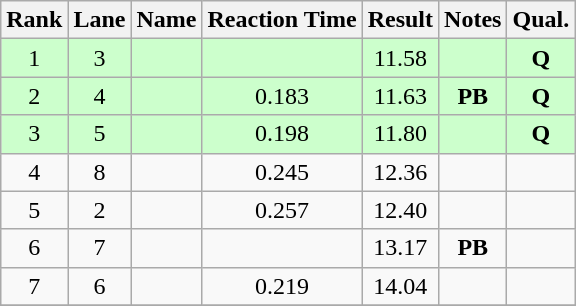<table class="wikitable" style="text-align:center">
<tr>
<th>Rank</th>
<th>Lane</th>
<th>Name</th>
<th>Reaction Time</th>
<th>Result</th>
<th>Notes</th>
<th>Qual.</th>
</tr>
<tr bgcolor=ccffcc>
<td>1</td>
<td>3</td>
<td align="left"></td>
<td></td>
<td>11.58</td>
<td></td>
<td><strong>Q</strong></td>
</tr>
<tr bgcolor=ccffcc>
<td>2</td>
<td>4</td>
<td align="left"></td>
<td>0.183</td>
<td>11.63</td>
<td><strong>PB</strong></td>
<td><strong>Q</strong></td>
</tr>
<tr bgcolor=ccffcc>
<td>3</td>
<td>5</td>
<td align="left"></td>
<td>0.198</td>
<td>11.80</td>
<td></td>
<td><strong>Q</strong></td>
</tr>
<tr>
<td>4</td>
<td>8</td>
<td align="left"></td>
<td>0.245</td>
<td>12.36</td>
<td></td>
<td></td>
</tr>
<tr>
<td>5</td>
<td>2</td>
<td align="left"></td>
<td>0.257</td>
<td>12.40</td>
<td></td>
<td></td>
</tr>
<tr>
<td>6</td>
<td>7</td>
<td align="left"></td>
<td></td>
<td>13.17</td>
<td><strong>PB</strong></td>
<td></td>
</tr>
<tr>
<td>7</td>
<td>6</td>
<td align="left"></td>
<td>0.219</td>
<td>14.04</td>
<td></td>
<td></td>
</tr>
<tr>
</tr>
</table>
